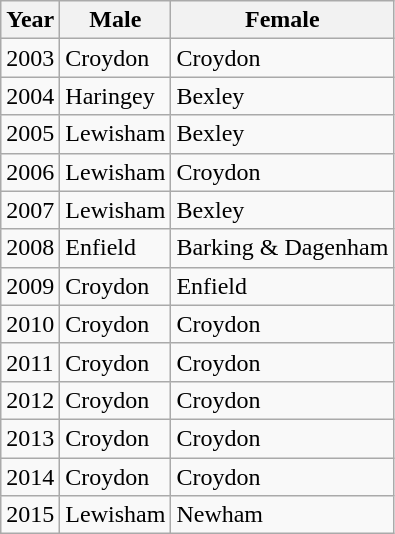<table class="wikitable">
<tr>
<th>Year</th>
<th>Male</th>
<th>Female</th>
</tr>
<tr>
<td>2003</td>
<td>Croydon</td>
<td>Croydon</td>
</tr>
<tr>
<td>2004</td>
<td>Haringey</td>
<td>Bexley</td>
</tr>
<tr>
<td>2005</td>
<td>Lewisham</td>
<td>Bexley</td>
</tr>
<tr>
<td>2006</td>
<td>Lewisham</td>
<td>Croydon</td>
</tr>
<tr>
<td>2007</td>
<td>Lewisham</td>
<td>Bexley</td>
</tr>
<tr>
<td>2008</td>
<td>Enfield</td>
<td>Barking & Dagenham</td>
</tr>
<tr>
<td>2009</td>
<td>Croydon</td>
<td>Enfield</td>
</tr>
<tr>
<td>2010</td>
<td>Croydon</td>
<td>Croydon</td>
</tr>
<tr>
<td>2011</td>
<td>Croydon</td>
<td>Croydon</td>
</tr>
<tr>
<td>2012</td>
<td>Croydon</td>
<td>Croydon</td>
</tr>
<tr>
<td>2013</td>
<td>Croydon</td>
<td>Croydon</td>
</tr>
<tr>
<td>2014</td>
<td>Croydon</td>
<td>Croydon</td>
</tr>
<tr>
<td>2015</td>
<td>Lewisham</td>
<td>Newham</td>
</tr>
</table>
